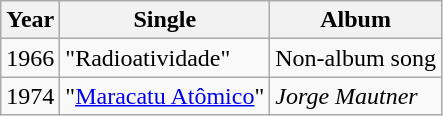<table class="wikitable">
<tr>
<th>Year</th>
<th>Single</th>
<th>Album</th>
</tr>
<tr>
<td>1966</td>
<td>"Radioatividade"</td>
<td>Non-album song</td>
</tr>
<tr>
<td>1974</td>
<td>"<a href='#'>Maracatu Atômico</a>"</td>
<td><em>Jorge Mautner</em></td>
</tr>
</table>
